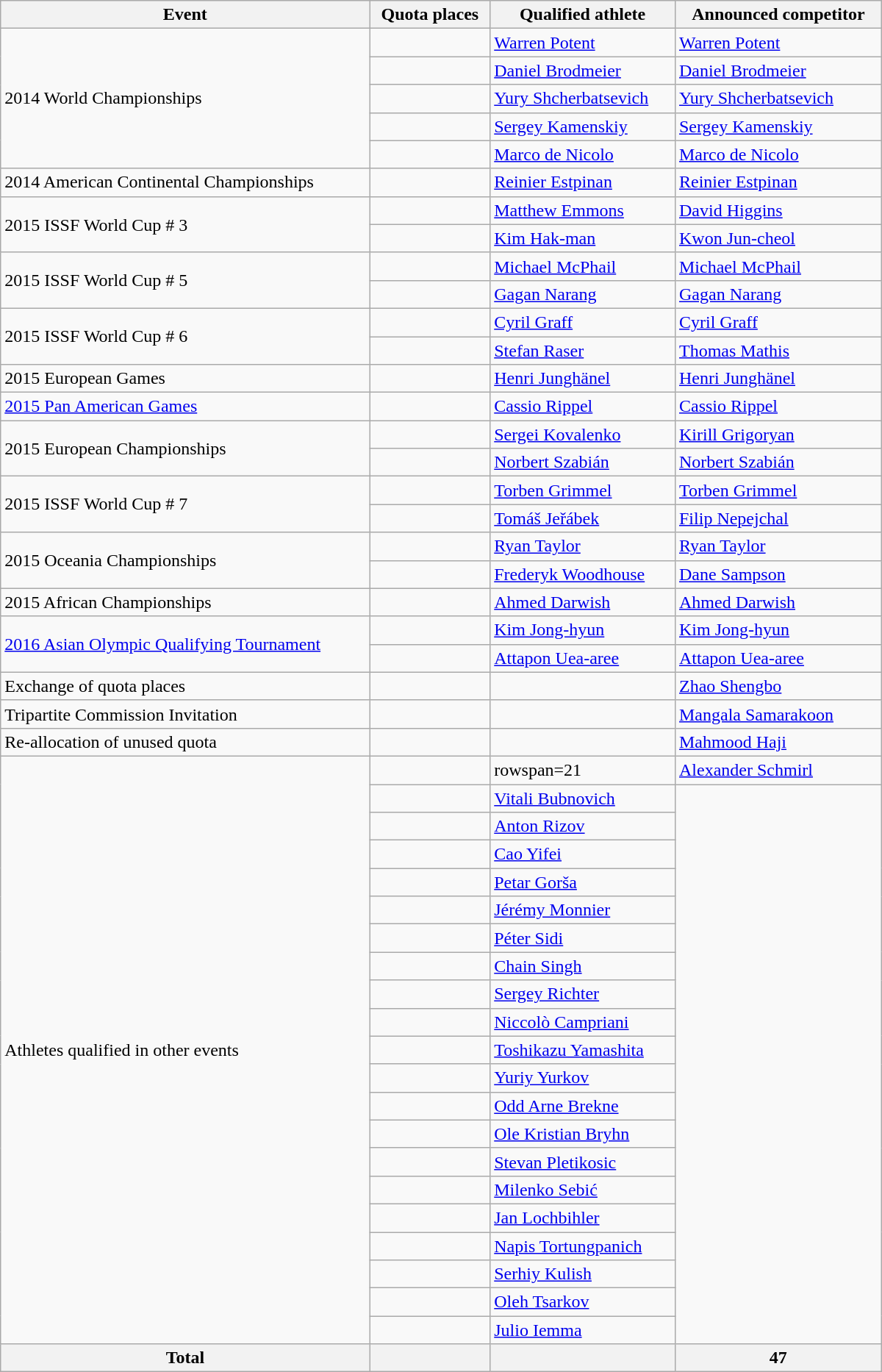<table class=wikitable style="text-align:left" width=800>
<tr>
<th>Event</th>
<th>Quota places</th>
<th>Qualified athlete</th>
<th>Announced competitor</th>
</tr>
<tr>
<td rowspan="5">2014 World Championships</td>
<td></td>
<td><a href='#'>Warren Potent</a></td>
<td><a href='#'>Warren Potent</a></td>
</tr>
<tr>
<td></td>
<td><a href='#'>Daniel Brodmeier</a></td>
<td><a href='#'>Daniel Brodmeier</a></td>
</tr>
<tr>
<td></td>
<td><a href='#'>Yury Shcherbatsevich</a></td>
<td><a href='#'>Yury Shcherbatsevich</a></td>
</tr>
<tr>
<td></td>
<td><a href='#'>Sergey Kamenskiy</a></td>
<td><a href='#'>Sergey Kamenskiy</a></td>
</tr>
<tr>
<td></td>
<td><a href='#'>Marco de Nicolo</a></td>
<td><a href='#'>Marco de Nicolo</a></td>
</tr>
<tr>
<td>2014 American Continental Championships</td>
<td></td>
<td><a href='#'>Reinier Estpinan</a></td>
<td><a href='#'>Reinier Estpinan</a></td>
</tr>
<tr>
<td rowspan="2">2015 ISSF World Cup # 3</td>
<td></td>
<td><a href='#'>Matthew Emmons</a></td>
<td><a href='#'>David Higgins</a></td>
</tr>
<tr>
<td></td>
<td><a href='#'>Kim Hak-man</a></td>
<td><a href='#'>Kwon Jun-cheol</a></td>
</tr>
<tr>
<td rowspan="2">2015 ISSF World Cup # 5</td>
<td></td>
<td><a href='#'>Michael McPhail</a></td>
<td><a href='#'>Michael McPhail</a></td>
</tr>
<tr>
<td></td>
<td><a href='#'>Gagan Narang</a></td>
<td><a href='#'>Gagan Narang</a></td>
</tr>
<tr>
<td rowspan="2">2015 ISSF World Cup # 6</td>
<td></td>
<td><a href='#'>Cyril Graff</a></td>
<td><a href='#'>Cyril Graff</a></td>
</tr>
<tr>
<td></td>
<td><a href='#'>Stefan Raser</a></td>
<td><a href='#'>Thomas Mathis</a></td>
</tr>
<tr>
<td rowspan="1">2015 European Games</td>
<td></td>
<td><a href='#'>Henri Junghänel</a></td>
<td><a href='#'>Henri Junghänel</a></td>
</tr>
<tr>
<td rowspan="1"><a href='#'>2015 Pan American Games</a></td>
<td></td>
<td><a href='#'>Cassio Rippel</a></td>
<td><a href='#'>Cassio Rippel</a></td>
</tr>
<tr>
<td rowspan="2">2015 European Championships</td>
<td></td>
<td><a href='#'>Sergei Kovalenko</a></td>
<td><a href='#'>Kirill Grigoryan</a></td>
</tr>
<tr>
<td></td>
<td><a href='#'>Norbert Szabián</a></td>
<td><a href='#'>Norbert Szabián</a></td>
</tr>
<tr>
<td rowspan="2">2015 ISSF World Cup # 7</td>
<td></td>
<td><a href='#'>Torben Grimmel</a></td>
<td><a href='#'>Torben Grimmel</a></td>
</tr>
<tr>
<td></td>
<td><a href='#'>Tomáš Jeřábek</a></td>
<td><a href='#'>Filip Nepejchal</a></td>
</tr>
<tr>
<td rowspan="2">2015 Oceania Championships</td>
<td></td>
<td><a href='#'>Ryan Taylor</a></td>
<td><a href='#'>Ryan Taylor</a></td>
</tr>
<tr>
<td></td>
<td><a href='#'>Frederyk Woodhouse</a></td>
<td><a href='#'>Dane Sampson</a></td>
</tr>
<tr>
<td rowspan="1">2015 African Championships</td>
<td></td>
<td><a href='#'>Ahmed Darwish</a></td>
<td><a href='#'>Ahmed Darwish</a></td>
</tr>
<tr>
<td rowspan="2"><a href='#'>2016 Asian Olympic Qualifying Tournament</a></td>
<td></td>
<td><a href='#'>Kim Jong-hyun</a></td>
<td><a href='#'>Kim Jong-hyun</a></td>
</tr>
<tr>
<td></td>
<td><a href='#'>Attapon Uea-aree</a></td>
<td><a href='#'>Attapon Uea-aree</a></td>
</tr>
<tr>
<td>Exchange of quota places</td>
<td></td>
<td></td>
<td><a href='#'>Zhao Shengbo</a></td>
</tr>
<tr>
<td>Tripartite Commission Invitation</td>
<td></td>
<td></td>
<td><a href='#'>Mangala Samarakoon</a></td>
</tr>
<tr>
<td>Re-allocation of unused quota</td>
<td></td>
<td></td>
<td><a href='#'>Mahmood Haji</a></td>
</tr>
<tr>
<td rowspan=21>Athletes qualified in other events</td>
<td></td>
<td>rowspan=21 </td>
<td><a href='#'>Alexander Schmirl</a></td>
</tr>
<tr>
<td></td>
<td><a href='#'>Vitali Bubnovich</a></td>
</tr>
<tr>
<td></td>
<td><a href='#'>Anton Rizov</a></td>
</tr>
<tr>
<td></td>
<td><a href='#'>Cao Yifei</a></td>
</tr>
<tr>
<td></td>
<td><a href='#'>Petar Gorša</a></td>
</tr>
<tr>
<td></td>
<td><a href='#'>Jérémy Monnier</a></td>
</tr>
<tr>
<td></td>
<td><a href='#'>Péter Sidi</a></td>
</tr>
<tr>
<td></td>
<td><a href='#'>Chain Singh</a></td>
</tr>
<tr>
<td></td>
<td><a href='#'>Sergey Richter</a></td>
</tr>
<tr>
<td></td>
<td><a href='#'>Niccolò Campriani</a></td>
</tr>
<tr>
<td></td>
<td><a href='#'>Toshikazu Yamashita</a></td>
</tr>
<tr>
<td></td>
<td><a href='#'>Yuriy Yurkov</a></td>
</tr>
<tr>
<td></td>
<td><a href='#'>Odd Arne Brekne</a></td>
</tr>
<tr>
<td></td>
<td><a href='#'>Ole Kristian Bryhn</a></td>
</tr>
<tr>
<td></td>
<td><a href='#'>Stevan Pletikosic</a></td>
</tr>
<tr>
<td></td>
<td><a href='#'>Milenko Sebić</a></td>
</tr>
<tr>
<td></td>
<td><a href='#'>Jan Lochbihler</a></td>
</tr>
<tr>
<td></td>
<td><a href='#'>Napis Tortungpanich</a></td>
</tr>
<tr>
<td></td>
<td><a href='#'>Serhiy Kulish</a></td>
</tr>
<tr>
<td></td>
<td><a href='#'>Oleh Tsarkov</a></td>
</tr>
<tr>
<td></td>
<td><a href='#'>Julio Iemma</a></td>
</tr>
<tr>
<th>Total</th>
<th></th>
<th></th>
<th>47</th>
</tr>
</table>
